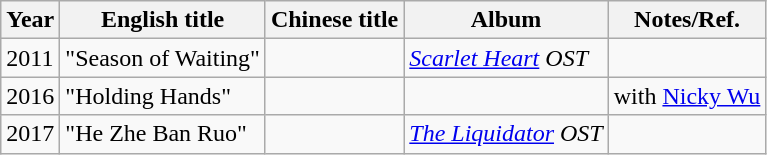<table class="wikitable">
<tr>
<th>Year</th>
<th>English title</th>
<th>Chinese title</th>
<th>Album</th>
<th>Notes/Ref.</th>
</tr>
<tr>
<td>2011</td>
<td>"Season of Waiting"</td>
<td></td>
<td><em><a href='#'>Scarlet Heart</a> OST</em></td>
<td></td>
</tr>
<tr>
<td>2016</td>
<td>"Holding Hands"</td>
<td></td>
<td></td>
<td>with <a href='#'>Nicky Wu</a></td>
</tr>
<tr>
<td>2017</td>
<td>"He Zhe Ban Ruo"</td>
<td></td>
<td><em><a href='#'>The Liquidator</a> OST</em></td>
<td></td>
</tr>
</table>
